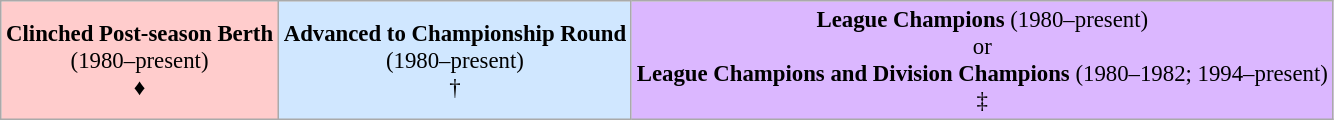<table class="wikitable" style="font-size: 95%; text-align:center;">
<tr>
<td align="center" bgcolor="#FFCCCC"><strong>Clinched Post-season Berth</strong><br>(1980–present)<br>♦</td>
<td align="center" bgcolor="#D0E7FF"><strong>Advanced to Championship Round</strong><br>(1980–present)<br>†</td>
<td align="center" bgcolor="#DBB7FF"><strong>League Champions</strong> (1980–present)<br>or<br><strong>League Champions and Division Champions</strong> (1980–1982; 1994–present)<br>‡</td>
</tr>
</table>
